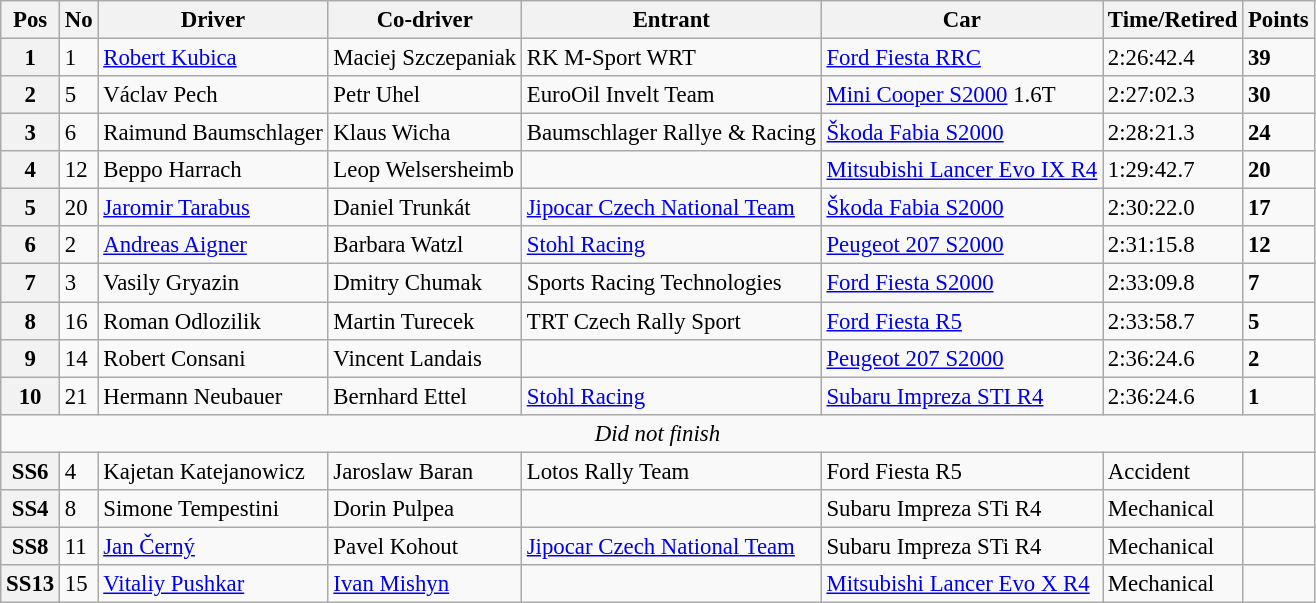<table class="wikitable" style="font-size: 95%">
<tr>
<th>Pos</th>
<th>No</th>
<th>Driver</th>
<th>Co-driver</th>
<th>Entrant</th>
<th>Car</th>
<th>Time/Retired</th>
<th>Points</th>
</tr>
<tr>
<th>1</th>
<td>1</td>
<td> <a href='#'>Robert Kubica</a></td>
<td> Maciej Szczepaniak</td>
<td>RK M-Sport WRT</td>
<td><a href='#'>Ford Fiesta RRC</a></td>
<td>2:26:42.4</td>
<td><strong>39</strong></td>
</tr>
<tr>
<th>2</th>
<td>5</td>
<td> Václav Pech</td>
<td> Petr Uhel</td>
<td>EuroOil Invelt Team</td>
<td><a href='#'>Mini Cooper S2000</a> 1.6T</td>
<td>2:27:02.3</td>
<td><strong>30</strong></td>
</tr>
<tr>
<th>3</th>
<td>6</td>
<td> Raimund Baumschlager</td>
<td> Klaus Wicha</td>
<td>Baumschlager Rallye & Racing</td>
<td><a href='#'>Škoda Fabia S2000</a></td>
<td>2:28:21.3</td>
<td><strong>24</strong></td>
</tr>
<tr>
<th>4</th>
<td>12</td>
<td> Beppo Harrach</td>
<td> Leop Welsersheimb</td>
<td></td>
<td><a href='#'>Mitsubishi Lancer Evo IX R4</a></td>
<td>1:29:42.7</td>
<td><strong>20</strong></td>
</tr>
<tr>
<th>5</th>
<td>20</td>
<td> <a href='#'>Jaromir Tarabus</a></td>
<td> Daniel Trunkát</td>
<td><a href='#'>Jipocar Czech National Team</a></td>
<td><a href='#'>Škoda Fabia S2000</a></td>
<td>2:30:22.0</td>
<td><strong>17</strong></td>
</tr>
<tr>
<th>6</th>
<td>2</td>
<td> <a href='#'>Andreas Aigner</a></td>
<td> Barbara Watzl</td>
<td><a href='#'>Stohl Racing</a></td>
<td><a href='#'>Peugeot 207 S2000</a></td>
<td>2:31:15.8</td>
<td><strong>12</strong></td>
</tr>
<tr>
<th>7</th>
<td>3</td>
<td> Vasily Gryazin</td>
<td> Dmitry Chumak</td>
<td>Sports Racing Technologies</td>
<td><a href='#'>Ford Fiesta S2000</a></td>
<td>2:33:09.8</td>
<td><strong>7</strong></td>
</tr>
<tr>
<th>8</th>
<td>16</td>
<td> Roman Odlozilik</td>
<td> Martin Turecek</td>
<td>TRT Czech Rally Sport</td>
<td><a href='#'>Ford Fiesta R5</a></td>
<td>2:33:58.7</td>
<td><strong>5</strong></td>
</tr>
<tr>
<th>9</th>
<td>14</td>
<td> Robert Consani</td>
<td> Vincent Landais</td>
<td></td>
<td><a href='#'>Peugeot 207 S2000</a></td>
<td>2:36:24.6</td>
<td><strong>2</strong></td>
</tr>
<tr>
<th>10</th>
<td>21</td>
<td> Hermann Neubauer</td>
<td> Bernhard Ettel</td>
<td><a href='#'>Stohl Racing</a></td>
<td><a href='#'>Subaru Impreza STI R4</a></td>
<td>2:36:24.6</td>
<td><strong>1</strong></td>
</tr>
<tr>
<td colspan=8 align=center><em>Did not finish</em></td>
</tr>
<tr>
<th>SS6</th>
<td>4</td>
<td> Kajetan Katejanowicz</td>
<td> Jaroslaw Baran</td>
<td>Lotos Rally Team</td>
<td>Ford Fiesta R5</td>
<td>Accident</td>
<td></td>
</tr>
<tr>
<th>SS4</th>
<td>8</td>
<td> Simone Tempestini</td>
<td> Dorin Pulpea</td>
<td></td>
<td>Subaru Impreza STi R4</td>
<td>Mechanical</td>
<td></td>
</tr>
<tr>
<th>SS8</th>
<td>11</td>
<td> <a href='#'>Jan Černý</a></td>
<td> Pavel Kohout</td>
<td><a href='#'>Jipocar Czech National Team</a></td>
<td>Subaru Impreza STi R4</td>
<td>Mechanical</td>
<td></td>
</tr>
<tr>
<th>SS13</th>
<td>15</td>
<td> <a href='#'>Vitaliy Pushkar</a></td>
<td> <a href='#'>Ivan Mishyn</a></td>
<td></td>
<td><a href='#'>Mitsubishi Lancer Evo X R4</a></td>
<td>Mechanical</td>
<td></td>
</tr>
</table>
